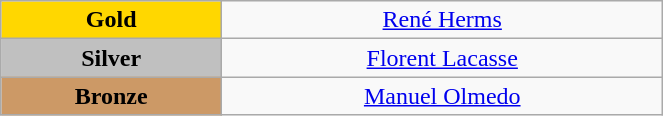<table class="wikitable" style="text-align:center; " width="35%">
<tr>
<td bgcolor="gold"><strong>Gold</strong></td>
<td><a href='#'>René Herms</a><br>  <small><em></em></small></td>
</tr>
<tr>
<td bgcolor="silver"><strong>Silver</strong></td>
<td><a href='#'>Florent Lacasse</a><br>  <small><em></em></small></td>
</tr>
<tr>
<td bgcolor="CC9966"><strong>Bronze</strong></td>
<td><a href='#'>Manuel Olmedo</a><br>  <small><em></em></small></td>
</tr>
</table>
